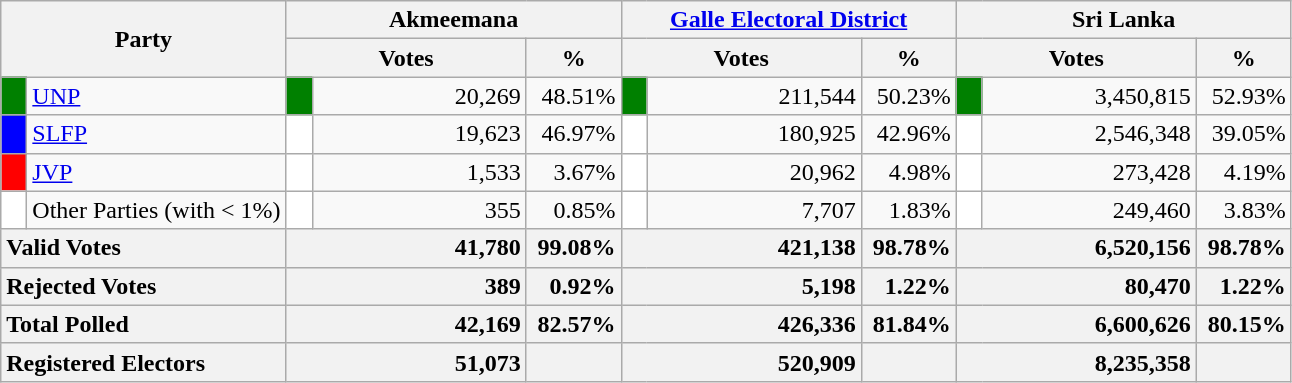<table class="wikitable">
<tr>
<th colspan="2" width="144px"rowspan="2">Party</th>
<th colspan="3" width="216px">Akmeemana</th>
<th colspan="3" width="216px"><a href='#'>Galle Electoral District</a></th>
<th colspan="3" width="216px">Sri Lanka</th>
</tr>
<tr>
<th colspan="2" width="144px">Votes</th>
<th>%</th>
<th colspan="2" width="144px">Votes</th>
<th>%</th>
<th colspan="2" width="144px">Votes</th>
<th>%</th>
</tr>
<tr>
<td style="background-color:green;" width="10px"></td>
<td style="text-align:left;"><a href='#'>UNP</a></td>
<td style="background-color:green;" width="10px"></td>
<td style="text-align:right;">20,269</td>
<td style="text-align:right;">48.51%</td>
<td style="background-color:green;" width="10px"></td>
<td style="text-align:right;">211,544</td>
<td style="text-align:right;">50.23%</td>
<td style="background-color:green;" width="10px"></td>
<td style="text-align:right;">3,450,815</td>
<td style="text-align:right;">52.93%</td>
</tr>
<tr>
<td style="background-color:blue;" width="10px"></td>
<td style="text-align:left;"><a href='#'>SLFP</a></td>
<td style="background-color:white;" width="10px"></td>
<td style="text-align:right;">19,623</td>
<td style="text-align:right;">46.97%</td>
<td style="background-color:white;" width="10px"></td>
<td style="text-align:right;">180,925</td>
<td style="text-align:right;">42.96%</td>
<td style="background-color:white;" width="10px"></td>
<td style="text-align:right;">2,546,348</td>
<td style="text-align:right;">39.05%</td>
</tr>
<tr>
<td style="background-color:red;" width="10px"></td>
<td style="text-align:left;"><a href='#'>JVP</a></td>
<td style="background-color:white;" width="10px"></td>
<td style="text-align:right;">1,533</td>
<td style="text-align:right;">3.67%</td>
<td style="background-color:white;" width="10px"></td>
<td style="text-align:right;">20,962</td>
<td style="text-align:right;">4.98%</td>
<td style="background-color:white;" width="10px"></td>
<td style="text-align:right;">273,428</td>
<td style="text-align:right;">4.19%</td>
</tr>
<tr>
<td style="background-color:white;" width="10px"></td>
<td style="text-align:left;">Other Parties (with < 1%)</td>
<td style="background-color:white;" width="10px"></td>
<td style="text-align:right;">355</td>
<td style="text-align:right;">0.85%</td>
<td style="background-color:white;" width="10px"></td>
<td style="text-align:right;">7,707</td>
<td style="text-align:right;">1.83%</td>
<td style="background-color:white;" width="10px"></td>
<td style="text-align:right;">249,460</td>
<td style="text-align:right;">3.83%</td>
</tr>
<tr>
<th colspan="2" width="144px"style="text-align:left;">Valid Votes</th>
<th style="text-align:right;"colspan="2" width="144px">41,780</th>
<th style="text-align:right;">99.08%</th>
<th style="text-align:right;"colspan="2" width="144px">421,138</th>
<th style="text-align:right;">98.78%</th>
<th style="text-align:right;"colspan="2" width="144px">6,520,156</th>
<th style="text-align:right;">98.78%</th>
</tr>
<tr>
<th colspan="2" width="144px"style="text-align:left;">Rejected Votes</th>
<th style="text-align:right;"colspan="2" width="144px">389</th>
<th style="text-align:right;">0.92%</th>
<th style="text-align:right;"colspan="2" width="144px">5,198</th>
<th style="text-align:right;">1.22%</th>
<th style="text-align:right;"colspan="2" width="144px">80,470</th>
<th style="text-align:right;">1.22%</th>
</tr>
<tr>
<th colspan="2" width="144px"style="text-align:left;">Total Polled</th>
<th style="text-align:right;"colspan="2" width="144px">42,169</th>
<th style="text-align:right;">82.57%</th>
<th style="text-align:right;"colspan="2" width="144px">426,336</th>
<th style="text-align:right;">81.84%</th>
<th style="text-align:right;"colspan="2" width="144px">6,600,626</th>
<th style="text-align:right;">80.15%</th>
</tr>
<tr>
<th colspan="2" width="144px"style="text-align:left;">Registered Electors</th>
<th style="text-align:right;"colspan="2" width="144px">51,073</th>
<th></th>
<th style="text-align:right;"colspan="2" width="144px">520,909</th>
<th></th>
<th style="text-align:right;"colspan="2" width="144px">8,235,358</th>
<th></th>
</tr>
</table>
